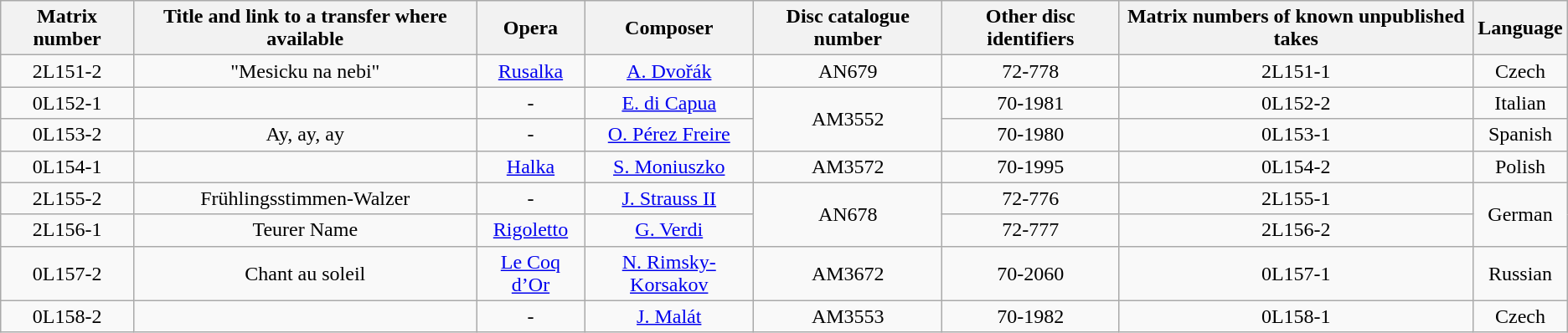<table class="wikitable plainrowheaders" style="text-align:center;">
<tr>
<th rowspan="1">Matrix number</th>
<th rowspan="1">Title and link to a transfer where available</th>
<th>Opera</th>
<th>Composer</th>
<th rowspan="1">Disc catalogue number</th>
<th rowspan="1">Other disc identifiers</th>
<th>Matrix numbers of known unpublished takes</th>
<th>Language</th>
</tr>
<tr>
<td>2L151-2</td>
<td>"Mesicku na nebi"</td>
<td><a href='#'>Rusalka</a></td>
<td><a href='#'>A. Dvořák</a></td>
<td>AN679</td>
<td>72-778</td>
<td>2L151-1</td>
<td>Czech</td>
</tr>
<tr>
<td>0L152-1</td>
<td></td>
<td>-</td>
<td><a href='#'>E. di Capua</a></td>
<td rowspan="2">AM3552</td>
<td>70-1981</td>
<td>0L152-2</td>
<td>Italian</td>
</tr>
<tr>
<td>0L153-2</td>
<td>Ay, ay, ay</td>
<td>-</td>
<td><a href='#'>O. Pérez Freire</a></td>
<td>70-1980</td>
<td>0L153-1</td>
<td>Spanish</td>
</tr>
<tr>
<td>0L154-1</td>
<td></td>
<td><a href='#'>Halka</a></td>
<td><a href='#'>S. Moniuszko</a></td>
<td>AM3572</td>
<td>70-1995</td>
<td>0L154-2</td>
<td>Polish</td>
</tr>
<tr>
<td>2L155-2</td>
<td>Frühlingsstimmen-Walzer</td>
<td>-</td>
<td><a href='#'>J. Strauss II</a></td>
<td rowspan="2">AN678</td>
<td>72-776</td>
<td>2L155-1</td>
<td rowspan="2">German</td>
</tr>
<tr>
<td>2L156-1</td>
<td>Teurer Name</td>
<td><a href='#'>Rigoletto</a></td>
<td><a href='#'>G. Verdi</a></td>
<td>72-777</td>
<td>2L156-2</td>
</tr>
<tr>
<td>0L157-2</td>
<td>Chant au soleil</td>
<td><a href='#'>Le Coq d’Or</a></td>
<td><a href='#'>N. Rimsky-Korsakov</a></td>
<td>AM3672</td>
<td>70-2060</td>
<td>0L157-1</td>
<td>Russian</td>
</tr>
<tr>
<td>0L158-2</td>
<td></td>
<td>-</td>
<td><a href='#'>J. Malát</a></td>
<td>AM3553</td>
<td>70-1982</td>
<td>0L158-1</td>
<td>Czech</td>
</tr>
</table>
